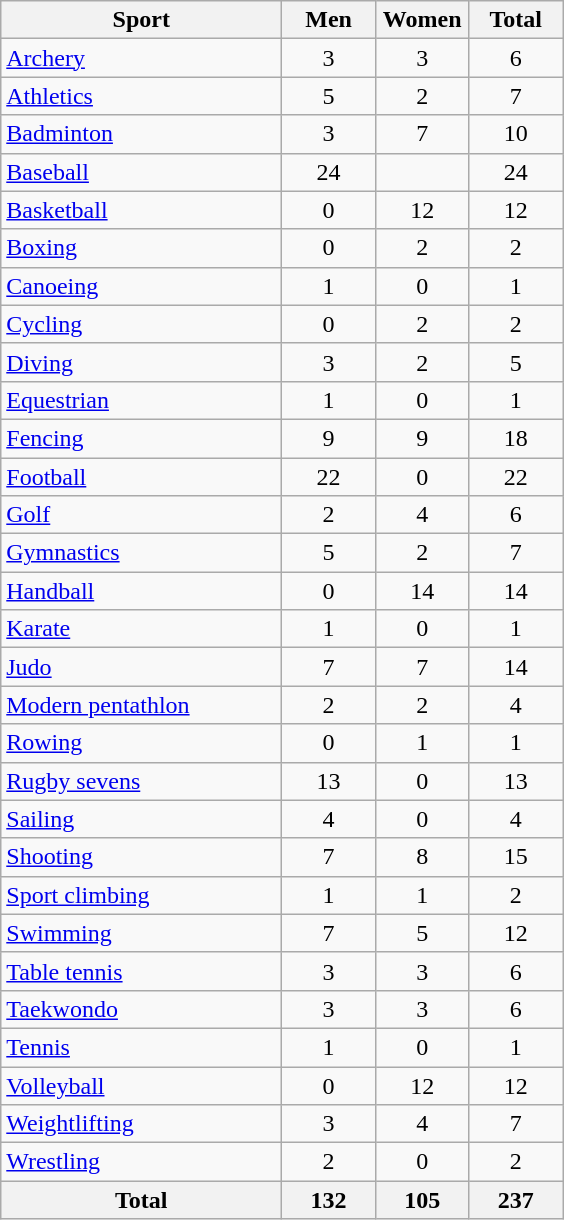<table class="wikitable sortable" style="text-align:center;">
<tr>
<th width=180>Sport</th>
<th width=55>Men</th>
<th width=55>Women</th>
<th width=55>Total</th>
</tr>
<tr>
<td style="text-align:left"><a href='#'>Archery</a></td>
<td>3</td>
<td>3</td>
<td>6</td>
</tr>
<tr>
<td style="text-align:left"><a href='#'>Athletics</a></td>
<td>5</td>
<td>2</td>
<td>7</td>
</tr>
<tr>
<td style="text-align:left"><a href='#'>Badminton</a></td>
<td>3</td>
<td>7</td>
<td>10</td>
</tr>
<tr>
<td style="text-align:left"><a href='#'>Baseball</a></td>
<td>24</td>
<td></td>
<td>24</td>
</tr>
<tr>
<td style="text-align:left"><a href='#'>Basketball</a></td>
<td>0</td>
<td>12</td>
<td>12</td>
</tr>
<tr>
<td style="text-align:left"><a href='#'>Boxing</a></td>
<td>0</td>
<td>2</td>
<td>2</td>
</tr>
<tr>
<td style="text-align:left"><a href='#'>Canoeing</a></td>
<td>1</td>
<td>0</td>
<td>1</td>
</tr>
<tr>
<td style="text-align:left"><a href='#'>Cycling</a></td>
<td>0</td>
<td>2</td>
<td>2</td>
</tr>
<tr>
<td style="text-align:left"><a href='#'>Diving</a></td>
<td>3</td>
<td>2</td>
<td>5</td>
</tr>
<tr>
<td style="text-align:left"><a href='#'>Equestrian</a></td>
<td>1</td>
<td>0</td>
<td>1</td>
</tr>
<tr>
<td style="text-align:left"><a href='#'>Fencing</a></td>
<td>9</td>
<td>9</td>
<td>18</td>
</tr>
<tr>
<td style="text-align:left"><a href='#'>Football</a></td>
<td>22</td>
<td>0</td>
<td>22</td>
</tr>
<tr>
<td style="text-align:left"><a href='#'>Golf</a></td>
<td>2</td>
<td>4</td>
<td>6</td>
</tr>
<tr>
<td style="text-align:left"><a href='#'>Gymnastics</a></td>
<td>5</td>
<td>2</td>
<td>7</td>
</tr>
<tr>
<td style="text-align:left"><a href='#'>Handball</a></td>
<td>0</td>
<td>14</td>
<td>14</td>
</tr>
<tr>
<td style="text-align:left"><a href='#'>Karate</a></td>
<td>1</td>
<td>0</td>
<td>1</td>
</tr>
<tr>
<td style="text-align:left"><a href='#'>Judo</a></td>
<td>7</td>
<td>7</td>
<td>14</td>
</tr>
<tr>
<td style="text-align:left"><a href='#'>Modern pentathlon</a></td>
<td>2</td>
<td>2</td>
<td>4</td>
</tr>
<tr>
<td style="text-align:left"><a href='#'>Rowing</a></td>
<td>0</td>
<td>1</td>
<td>1</td>
</tr>
<tr>
<td style="text-align:left"><a href='#'>Rugby sevens</a></td>
<td>13</td>
<td>0</td>
<td>13</td>
</tr>
<tr>
<td style="text-align:left"><a href='#'>Sailing</a></td>
<td>4</td>
<td>0</td>
<td>4</td>
</tr>
<tr>
<td style="text-align:left"><a href='#'>Shooting</a></td>
<td>7</td>
<td>8</td>
<td>15</td>
</tr>
<tr>
<td style="text-align:left"><a href='#'>Sport climbing</a></td>
<td>1</td>
<td>1</td>
<td>2</td>
</tr>
<tr>
<td style="text-align:left"><a href='#'>Swimming</a></td>
<td>7</td>
<td>5</td>
<td>12</td>
</tr>
<tr>
<td style="text-align:left"><a href='#'>Table tennis</a></td>
<td>3</td>
<td>3</td>
<td>6</td>
</tr>
<tr>
<td style="text-align:left"><a href='#'>Taekwondo</a></td>
<td>3</td>
<td>3</td>
<td>6</td>
</tr>
<tr>
<td style="text-align:left"><a href='#'>Tennis</a></td>
<td>1</td>
<td>0</td>
<td>1</td>
</tr>
<tr>
<td style="text-align:left"><a href='#'>Volleyball</a></td>
<td>0</td>
<td>12</td>
<td>12</td>
</tr>
<tr>
<td style="text-align:left"><a href='#'>Weightlifting</a></td>
<td>3</td>
<td>4</td>
<td>7</td>
</tr>
<tr>
<td style="text-align:left"><a href='#'>Wrestling</a></td>
<td>2</td>
<td>0</td>
<td>2</td>
</tr>
<tr>
<th>Total</th>
<th>132</th>
<th>105</th>
<th>237</th>
</tr>
</table>
